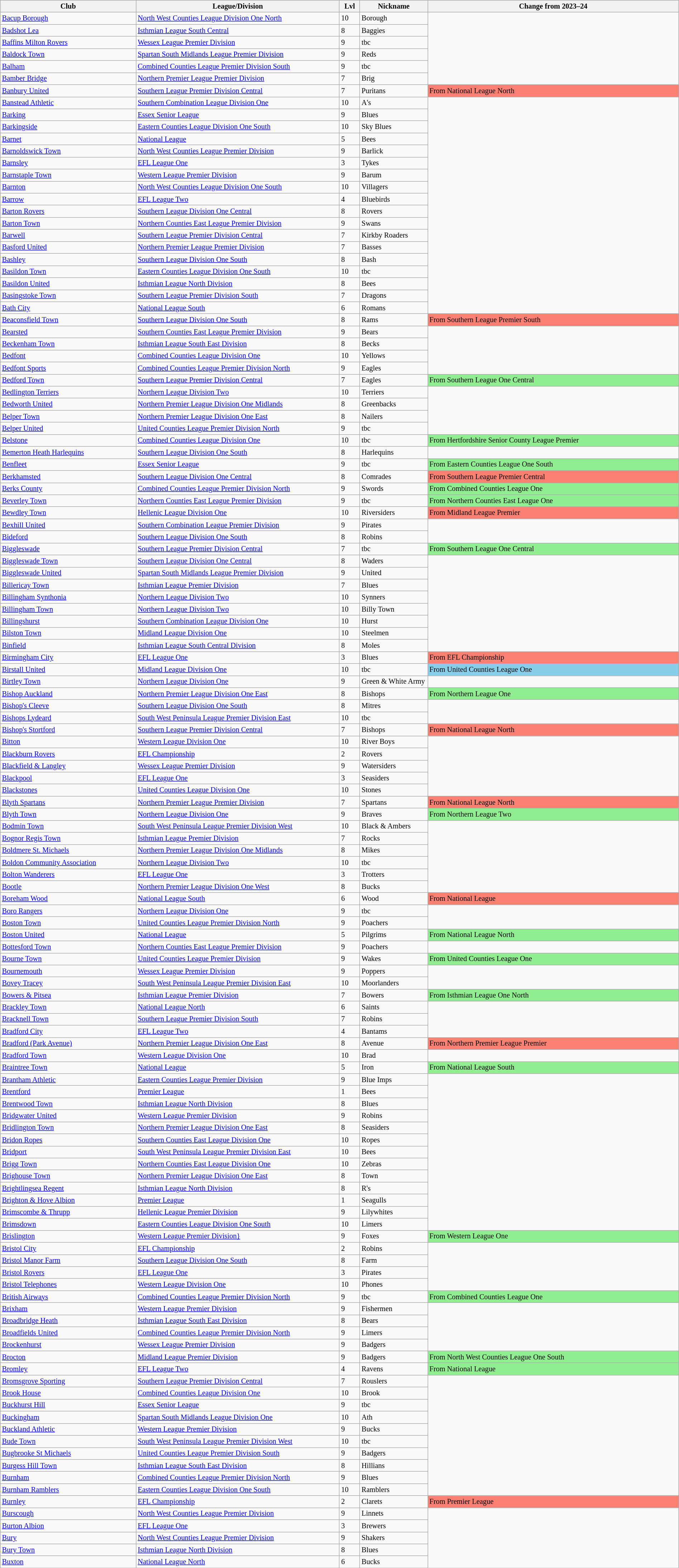<table class="wikitable sortable" width=100% style="font-size:85%">
<tr>
<th width=20%>Club</th>
<th width=30%>League/Division</th>
<th width=3%>Lvl</th>
<th width=10%>Nickname</th>
<th width=37%>Change from 2023–24</th>
</tr>
<tr>
<td><a href='#'>Bacup Borough</a></td>
<td><a href='#'>North West Counties League Division One North</a></td>
<td>10</td>
<td>Borough</td>
</tr>
<tr>
<td><a href='#'>Badshot Lea</a></td>
<td><a href='#'>Isthmian League South Central</a></td>
<td>8</td>
<td>Baggies</td>
</tr>
<tr>
<td><a href='#'>Baffins Milton Rovers</a></td>
<td><a href='#'>Wessex League Premier Division</a></td>
<td>9</td>
<td>tbc</td>
</tr>
<tr>
<td><a href='#'>Baldock Town</a></td>
<td><a href='#'>Spartan South Midlands League Premier Division</a></td>
<td>9</td>
<td>Reds</td>
</tr>
<tr>
<td><a href='#'>Balham</a></td>
<td><a href='#'>Combined Counties League Premier Division South</a></td>
<td>9</td>
<td>tbc</td>
</tr>
<tr>
<td><a href='#'>Bamber Bridge</a></td>
<td><a href='#'>Northern Premier League Premier Division</a></td>
<td>7</td>
<td>Brig</td>
</tr>
<tr>
<td><a href='#'>Banbury United</a></td>
<td><a href='#'>Southern League Premier Division Central</a></td>
<td>7</td>
<td>Puritans</td>
<td style="background:salmon">From National League North</td>
</tr>
<tr>
<td><a href='#'>Banstead Athletic</a></td>
<td><a href='#'>Southern Combination League Division One</a></td>
<td>10</td>
<td>A's</td>
</tr>
<tr>
<td><a href='#'>Barking</a></td>
<td><a href='#'>Essex Senior League</a></td>
<td>9</td>
<td>Blues</td>
</tr>
<tr>
<td><a href='#'>Barkingside</a></td>
<td><a href='#'>Eastern Counties League Division One South</a></td>
<td>10</td>
<td>Sky Blues</td>
</tr>
<tr>
<td><a href='#'>Barnet</a></td>
<td><a href='#'>National League</a></td>
<td>5</td>
<td>Bees</td>
</tr>
<tr>
<td><a href='#'>Barnoldswick Town</a></td>
<td><a href='#'>North West Counties League Premier Division</a></td>
<td>9</td>
<td>Barlick</td>
</tr>
<tr>
<td><a href='#'>Barnsley</a></td>
<td><a href='#'>EFL League One</a></td>
<td>3</td>
<td>Tykes</td>
</tr>
<tr>
<td><a href='#'>Barnstaple Town</a></td>
<td><a href='#'>Western League Premier Division</a></td>
<td>9</td>
<td>Barum</td>
</tr>
<tr>
<td><a href='#'>Barnton</a></td>
<td><a href='#'>North West Counties League Division One South</a></td>
<td>10</td>
<td>Villagers</td>
</tr>
<tr>
<td><a href='#'>Barrow</a></td>
<td><a href='#'>EFL League Two</a></td>
<td>4</td>
<td>Bluebirds</td>
</tr>
<tr>
<td><a href='#'>Barton Rovers</a></td>
<td><a href='#'>Southern League Division One Central</a></td>
<td>8</td>
<td>Rovers</td>
</tr>
<tr>
<td><a href='#'>Barton Town</a></td>
<td><a href='#'>Northern Counties East League Premier Division</a></td>
<td>9</td>
<td>Swans</td>
</tr>
<tr>
<td><a href='#'>Barwell</a></td>
<td><a href='#'>Southern League Premier Division Central</a></td>
<td>7</td>
<td>Kirkby Roaders</td>
</tr>
<tr>
<td><a href='#'>Basford United</a></td>
<td><a href='#'>Northern Premier League Premier Division</a></td>
<td>7</td>
<td>Basses</td>
</tr>
<tr>
<td><a href='#'>Bashley</a></td>
<td><a href='#'>Southern League Division One South</a></td>
<td>8</td>
<td>Bash</td>
</tr>
<tr>
<td><a href='#'>Basildon Town</a></td>
<td><a href='#'>Eastern Counties League Division One South</a></td>
<td>10</td>
<td>tbc</td>
</tr>
<tr>
<td><a href='#'>Basildon United</a></td>
<td><a href='#'>Isthmian League North Division</a></td>
<td>8</td>
<td>Bees</td>
</tr>
<tr>
<td><a href='#'>Basingstoke Town</a></td>
<td><a href='#'>Southern League Premier Division South</a></td>
<td>7</td>
<td>Dragons</td>
</tr>
<tr>
<td><a href='#'>Bath City</a></td>
<td><a href='#'>National League South</a></td>
<td>6</td>
<td>Romans</td>
</tr>
<tr>
<td><a href='#'>Beaconsfield Town</a></td>
<td><a href='#'>Southern League Division One South</a></td>
<td>8</td>
<td>Rams</td>
<td style="background:salmon">From Southern League Premier South</td>
</tr>
<tr>
<td><a href='#'>Bearsted</a></td>
<td><a href='#'>Southern Counties East League Premier Division</a></td>
<td>9</td>
<td>Bears</td>
</tr>
<tr>
<td><a href='#'>Beckenham Town</a></td>
<td><a href='#'>Isthmian League South East Division</a></td>
<td>8</td>
<td>Becks</td>
</tr>
<tr>
<td><a href='#'>Bedfont</a></td>
<td><a href='#'>Combined Counties League Division One</a></td>
<td>10</td>
<td>Yellows</td>
</tr>
<tr>
<td><a href='#'>Bedfont Sports</a></td>
<td><a href='#'>Combined Counties League Premier Division North</a></td>
<td>9</td>
<td>Eagles</td>
</tr>
<tr>
<td><a href='#'>Bedford Town</a></td>
<td><a href='#'>Southern League Premier Division Central</a></td>
<td>7</td>
<td>Eagles</td>
<td style="background:lightgreen">From Southern League One Central</td>
</tr>
<tr>
<td><a href='#'>Bedlington Terriers</a></td>
<td><a href='#'>Northern League Division Two</a></td>
<td>10</td>
<td>Terriers</td>
</tr>
<tr>
<td><a href='#'>Bedworth United</a></td>
<td><a href='#'>Northern Premier League Division One Midlands</a></td>
<td>8</td>
<td>Greenbacks</td>
</tr>
<tr>
<td><a href='#'>Belper Town</a></td>
<td><a href='#'>Northern Premier League Division One East</a></td>
<td>8</td>
<td>Nailers</td>
</tr>
<tr>
<td><a href='#'>Belper United</a></td>
<td><a href='#'>United Counties League Premier Division North</a></td>
<td>9</td>
<td>tbc</td>
</tr>
<tr>
<td><a href='#'>Belstone</a></td>
<td><a href='#'>Combined Counties League Division One</a></td>
<td>10</td>
<td>tbc</td>
<td style="background:lightgreen">From Hertfordshire Senior County League Premier</td>
</tr>
<tr>
<td><a href='#'>Bemerton Heath Harlequins</a></td>
<td><a href='#'>Southern League Division One South</a></td>
<td>8</td>
<td>Harlequins</td>
</tr>
<tr>
<td><a href='#'>Benfleet</a></td>
<td><a href='#'>Essex Senior League</a></td>
<td>9</td>
<td>tbc</td>
<td style="background:lightgreen">From Eastern Counties League One South</td>
</tr>
<tr>
<td><a href='#'>Berkhamsted</a></td>
<td><a href='#'>Southern League Division One Central</a></td>
<td>8</td>
<td>Comrades</td>
<td style="background:salmon">From Southern League Premier Central</td>
</tr>
<tr>
<td><a href='#'>Berks County</a></td>
<td><a href='#'>Combined Counties League Premier Division North</a></td>
<td>9</td>
<td>Swords</td>
<td style="background:lightgreen">From Combined Counties League One</td>
</tr>
<tr>
<td><a href='#'>Beverley Town</a></td>
<td><a href='#'>Northern Counties East League Premier Division</a></td>
<td>9</td>
<td>tbc</td>
<td style="background:lightgreen">From Northern Counties East League One</td>
</tr>
<tr>
<td><a href='#'>Bewdley Town</a></td>
<td><a href='#'>Hellenic League Division One</a></td>
<td>10</td>
<td>Riversiders</td>
<td style="background:salmon">From Midland League Premier</td>
</tr>
<tr>
<td><a href='#'>Bexhill United</a></td>
<td><a href='#'>Southern Combination League Premier Division</a></td>
<td>9</td>
<td>Pirates</td>
</tr>
<tr>
<td><a href='#'>Bideford</a></td>
<td><a href='#'>Southern League Division One South</a></td>
<td>8</td>
<td>Robins</td>
</tr>
<tr>
<td><a href='#'>Biggleswade</a></td>
<td><a href='#'>Southern League Premier Division Central</a></td>
<td>7</td>
<td>tbc</td>
<td style="background:lightgreen">From Southern League One Central</td>
</tr>
<tr>
<td><a href='#'>Biggleswade Town</a></td>
<td><a href='#'>Southern League Division One Central</a></td>
<td>8</td>
<td>Waders</td>
</tr>
<tr>
<td><a href='#'>Biggleswade United</a></td>
<td><a href='#'>Spartan South Midlands League Premier Division</a></td>
<td>9</td>
<td>United</td>
</tr>
<tr>
<td><a href='#'>Billericay Town</a></td>
<td><a href='#'>Isthmian League Premier Division</a></td>
<td>7</td>
<td>Blues</td>
</tr>
<tr>
<td><a href='#'>Billingham Synthonia</a></td>
<td><a href='#'>Northern League Division Two</a></td>
<td>10</td>
<td>Synners</td>
</tr>
<tr>
<td><a href='#'>Billingham Town</a></td>
<td><a href='#'>Northern League Division Two</a></td>
<td>10</td>
<td>Billy Town</td>
</tr>
<tr>
<td><a href='#'>Billingshurst</a></td>
<td><a href='#'>Southern Combination League Division One</a></td>
<td>10</td>
<td>Hurst</td>
</tr>
<tr>
<td><a href='#'>Bilston Town</a></td>
<td><a href='#'>Midland League Division One</a></td>
<td>10</td>
<td>Steelmen</td>
</tr>
<tr>
<td><a href='#'>Binfield</a></td>
<td><a href='#'>Isthmian League South Central Division</a></td>
<td>8</td>
<td>Moles</td>
</tr>
<tr>
<td><a href='#'>Birmingham City</a></td>
<td><a href='#'>EFL League One</a></td>
<td>3</td>
<td>Blues</td>
<td style="background:salmon">From EFL Championship</td>
</tr>
<tr>
<td><a href='#'>Birstall United</a></td>
<td><a href='#'>Midland League Division One</a></td>
<td>10</td>
<td>tbc</td>
<td style="background:skyblue">From United Counties League One</td>
</tr>
<tr>
<td><a href='#'>Birtley Town</a></td>
<td><a href='#'>Northern League Division One</a></td>
<td>9</td>
<td>Green & White Army</td>
</tr>
<tr>
<td><a href='#'>Bishop Auckland</a></td>
<td><a href='#'>Northern Premier League Division One East</a></td>
<td>8</td>
<td>Bishops</td>
<td style="background:lightgreen">From Northern League One</td>
</tr>
<tr>
<td><a href='#'>Bishop's Cleeve</a></td>
<td><a href='#'>Southern League Division One South</a></td>
<td>8</td>
<td>Mitres</td>
</tr>
<tr>
<td><a href='#'>Bishops Lydeard</a></td>
<td><a href='#'>South West Peninsula League Premier Division East</a></td>
<td>10</td>
<td>tbc</td>
</tr>
<tr>
<td><a href='#'>Bishop's Stortford</a></td>
<td><a href='#'>Southern League Premier Division Central</a></td>
<td>7</td>
<td>Bishops</td>
<td style="background:salmon">From National League North</td>
</tr>
<tr>
<td><a href='#'>Bitton</a></td>
<td><a href='#'>Western League Division One</a></td>
<td>10</td>
<td>River Boys</td>
</tr>
<tr>
<td><a href='#'>Blackburn Rovers</a></td>
<td><a href='#'>EFL Championship</a></td>
<td>2</td>
<td>Rovers</td>
</tr>
<tr>
<td><a href='#'>Blackfield & Langley</a></td>
<td><a href='#'>Wessex League Premier Division</a></td>
<td>9</td>
<td>Watersiders</td>
</tr>
<tr>
<td><a href='#'>Blackpool</a></td>
<td><a href='#'>EFL League One</a></td>
<td>3</td>
<td>Seasiders</td>
</tr>
<tr>
<td><a href='#'>Blackstones</a></td>
<td><a href='#'>United Counties League Division One</a></td>
<td>10</td>
<td>Stones</td>
</tr>
<tr>
<td><a href='#'>Blyth Spartans</a></td>
<td><a href='#'>Northern Premier League Premier Division</a></td>
<td>7</td>
<td>Spartans</td>
<td style="background:salmon">From National League North</td>
</tr>
<tr>
<td><a href='#'>Blyth Town</a></td>
<td><a href='#'>Northern League Division One</a></td>
<td>9</td>
<td>Braves</td>
<td style="background:lightgreen">From Northern League Two</td>
</tr>
<tr>
<td><a href='#'>Bodmin Town</a></td>
<td><a href='#'>South West Peninsula League Premier Division West</a></td>
<td>10</td>
<td>Black & Ambers</td>
</tr>
<tr>
<td><a href='#'>Bognor Regis Town</a></td>
<td><a href='#'>Isthmian League Premier Division</a></td>
<td>7</td>
<td>Rocks</td>
</tr>
<tr>
<td><a href='#'>Boldmere St. Michaels</a></td>
<td><a href='#'>Northern Premier League Division One Midlands</a></td>
<td>8</td>
<td>Mikes</td>
</tr>
<tr>
<td><a href='#'>Boldon Community Association</a></td>
<td><a href='#'>Northern League Division Two</a></td>
<td>10</td>
<td>tbc</td>
</tr>
<tr>
<td><a href='#'>Bolton Wanderers</a></td>
<td><a href='#'>EFL League One</a></td>
<td>3</td>
<td>Trotters</td>
</tr>
<tr>
<td><a href='#'>Bootle</a></td>
<td><a href='#'>Northern Premier League Division One West</a></td>
<td>8</td>
<td>Bucks</td>
</tr>
<tr>
<td><a href='#'>Boreham Wood</a></td>
<td><a href='#'>National League South</a></td>
<td>6</td>
<td>Wood</td>
<td style="background:salmon">From National League</td>
</tr>
<tr>
<td><a href='#'>Boro Rangers</a></td>
<td><a href='#'>Northern League Division One</a></td>
<td>9</td>
<td>tbc</td>
</tr>
<tr>
<td><a href='#'>Boston Town</a></td>
<td><a href='#'>United Counties League Premier Division North</a></td>
<td>9</td>
<td>Poachers</td>
</tr>
<tr>
<td><a href='#'>Boston United</a></td>
<td><a href='#'>National League</a></td>
<td>5</td>
<td>Pilgrims</td>
<td style="background:lightgreen">From National League North</td>
</tr>
<tr>
<td><a href='#'>Bottesford Town</a></td>
<td><a href='#'>Northern Counties East League Premier Division</a></td>
<td>9</td>
<td>Poachers</td>
</tr>
<tr>
<td><a href='#'>Bourne Town</a></td>
<td><a href='#'>United Counties League Premier Division</a></td>
<td>9</td>
<td>Wakes</td>
<td style="background:lightgreen">From United Counties League One</td>
</tr>
<tr>
<td><a href='#'>Bournemouth</a></td>
<td><a href='#'>Wessex League Premier Division</a></td>
<td>9</td>
<td>Poppers</td>
</tr>
<tr>
<td><a href='#'>Bovey Tracey</a></td>
<td><a href='#'>South West Peninsula League Premier Division East</a></td>
<td>10</td>
<td>Moorlanders</td>
</tr>
<tr>
<td><a href='#'>Bowers & Pitsea</a></td>
<td><a href='#'>Isthmian League Premier Division</a></td>
<td>7</td>
<td>Bowers</td>
<td style="background:lightgreen">From Isthmian League One North</td>
</tr>
<tr>
<td><a href='#'>Brackley Town</a></td>
<td><a href='#'>National League North</a></td>
<td>6</td>
<td>Saints</td>
</tr>
<tr>
<td><a href='#'>Bracknell Town</a></td>
<td><a href='#'>Southern League Premier Division South</a></td>
<td>7</td>
<td>Robins</td>
</tr>
<tr>
<td><a href='#'>Bradford City</a></td>
<td><a href='#'>EFL League Two</a></td>
<td>4</td>
<td>Bantams</td>
</tr>
<tr>
<td><a href='#'>Bradford (Park Avenue)</a></td>
<td><a href='#'>Northern Premier League Division One East</a></td>
<td>8</td>
<td>Avenue</td>
<td style="background:salmon">From Northern Premier League Premier</td>
</tr>
<tr>
<td><a href='#'>Bradford Town</a></td>
<td><a href='#'>Western League Division One</a></td>
<td>10</td>
<td>Brad</td>
</tr>
<tr>
<td><a href='#'>Braintree Town</a></td>
<td><a href='#'>National League</a></td>
<td>5</td>
<td>Iron</td>
<td style="background:lightgreen">From National League South</td>
</tr>
<tr>
<td><a href='#'>Brantham Athletic</a></td>
<td><a href='#'>Eastern Counties League Premier Division</a></td>
<td>9</td>
<td>Blue Imps</td>
</tr>
<tr>
<td><a href='#'>Brentford</a></td>
<td><a href='#'>Premier League</a></td>
<td>1</td>
<td>Bees</td>
</tr>
<tr>
<td><a href='#'>Brentwood Town</a></td>
<td><a href='#'>Isthmian League North Division</a></td>
<td>8</td>
<td>Blues</td>
</tr>
<tr>
<td><a href='#'>Bridgwater United</a></td>
<td><a href='#'>Western League Premier Division</a></td>
<td>9</td>
<td>Robins</td>
</tr>
<tr>
<td><a href='#'>Bridlington Town</a></td>
<td><a href='#'>Northern Premier League Division One East</a></td>
<td>8</td>
<td>Seasiders</td>
</tr>
<tr>
<td><a href='#'>Bridon Ropes</a></td>
<td><a href='#'>Southern Counties East League Division One</a></td>
<td>10</td>
<td>Ropes</td>
</tr>
<tr>
<td><a href='#'>Bridport</a></td>
<td><a href='#'>South West Peninsula League Premier Division East</a></td>
<td>10</td>
<td>Bees</td>
</tr>
<tr>
<td><a href='#'>Brigg Town</a></td>
<td><a href='#'>Northern Counties East League Division One</a></td>
<td>10</td>
<td>Zebras</td>
</tr>
<tr>
<td><a href='#'>Brighouse Town</a></td>
<td><a href='#'>Northern Premier League Division One East</a></td>
<td>8</td>
<td>Town</td>
</tr>
<tr>
<td><a href='#'>Brightlingsea Regent</a></td>
<td><a href='#'>Isthmian League North Division</a></td>
<td>8</td>
<td>R's</td>
</tr>
<tr>
<td><a href='#'>Brighton & Hove Albion</a></td>
<td><a href='#'>Premier League</a></td>
<td>1</td>
<td>Seagulls</td>
</tr>
<tr>
<td><a href='#'>Brimscombe & Thrupp</a></td>
<td><a href='#'>Hellenic League Premier Division</a></td>
<td>9</td>
<td>Lilywhites</td>
</tr>
<tr>
<td><a href='#'>Brimsdown</a></td>
<td><a href='#'>Eastern Counties League Division One South</a></td>
<td>10</td>
<td>Limers</td>
</tr>
<tr>
<td><a href='#'>Brislington</a></td>
<td><a href='#'>Western League Premier Division}</a></td>
<td>9</td>
<td>Foxes</td>
<td style="background:lightgreen">From Western League One</td>
</tr>
<tr>
<td><a href='#'>Bristol City</a></td>
<td><a href='#'>EFL Championship</a></td>
<td>2</td>
<td>Robins</td>
</tr>
<tr>
<td><a href='#'>Bristol Manor Farm</a></td>
<td><a href='#'>Southern League Division One South</a></td>
<td>8</td>
<td>Farm</td>
</tr>
<tr>
<td><a href='#'>Bristol Rovers</a></td>
<td><a href='#'>EFL League One</a></td>
<td>3</td>
<td>Pirates</td>
</tr>
<tr>
<td><a href='#'>Bristol Telephones</a></td>
<td><a href='#'>Western League Division One</a></td>
<td>10</td>
<td>Phones</td>
</tr>
<tr>
<td><a href='#'>British Airways</a></td>
<td><a href='#'>Combined Counties League Premier Division North</a></td>
<td>9</td>
<td>tbc</td>
<td style="background:lightgreen">From Combined Counties League One</td>
</tr>
<tr>
<td><a href='#'>Brixham</a></td>
<td><a href='#'>Western League Premier Division</a></td>
<td>9</td>
<td>Fishermen</td>
</tr>
<tr>
<td><a href='#'>Broadbridge Heath</a></td>
<td><a href='#'>Isthmian League South East Division</a></td>
<td>8</td>
<td>Bears</td>
</tr>
<tr>
<td><a href='#'>Broadfields United</a></td>
<td><a href='#'>Combined Counties League Premier Division North</a></td>
<td>9</td>
<td>Limers</td>
</tr>
<tr>
<td><a href='#'>Brockenhurst</a></td>
<td><a href='#'>Wessex League Premier Division</a></td>
<td>9</td>
<td>Badgers</td>
</tr>
<tr>
<td><a href='#'>Brocton</a></td>
<td><a href='#'>Midland League Premier Division</a></td>
<td>9</td>
<td>Badgers</td>
<td style="background:lightgreen">From North West Counties League One South</td>
</tr>
<tr>
<td><a href='#'>Bromley</a></td>
<td><a href='#'>EFL League Two</a></td>
<td>4</td>
<td>Ravens</td>
<td style="background:lightgreen">From National League</td>
</tr>
<tr>
<td><a href='#'>Bromsgrove Sporting</a></td>
<td><a href='#'>Southern League Premier Division Central</a></td>
<td>7</td>
<td>Rouslers</td>
</tr>
<tr>
<td><a href='#'>Brook House</a></td>
<td><a href='#'>Combined Counties League Division One</a></td>
<td>10</td>
<td>Brook</td>
</tr>
<tr>
<td><a href='#'>Buckhurst Hill</a></td>
<td><a href='#'>Essex Senior League</a></td>
<td>9</td>
<td>tbc</td>
</tr>
<tr>
<td><a href='#'>Buckingham</a></td>
<td><a href='#'>Spartan South Midlands League Division One</a></td>
<td>10</td>
<td>Ath</td>
</tr>
<tr>
<td><a href='#'>Buckland Athletic</a></td>
<td><a href='#'>Western League Premier Division</a></td>
<td>9</td>
<td>Bucks</td>
</tr>
<tr>
<td><a href='#'>Bude Town</a></td>
<td><a href='#'>South West Peninsula League Premier Division West</a></td>
<td>10</td>
<td>tbc</td>
</tr>
<tr>
<td><a href='#'>Bugbrooke St Michaels</a></td>
<td><a href='#'>United Counties League Premier Division South</a></td>
<td>9</td>
<td>Badgers</td>
</tr>
<tr>
<td><a href='#'>Burgess Hill Town</a></td>
<td><a href='#'>Isthmian League South East Division</a></td>
<td>8</td>
<td>Hillians</td>
</tr>
<tr>
<td><a href='#'>Burnham</a></td>
<td><a href='#'>Combined Counties League Premier Division North</a></td>
<td>9</td>
<td>Blues</td>
</tr>
<tr>
<td><a href='#'>Burnham Ramblers</a></td>
<td><a href='#'>Eastern Counties League Division One South</a></td>
<td>10</td>
<td>Ramblers</td>
</tr>
<tr>
<td><a href='#'>Burnley</a></td>
<td><a href='#'>EFL Championship</a></td>
<td>2</td>
<td>Clarets</td>
<td style="background:salmon">From Premier League</td>
</tr>
<tr>
<td><a href='#'>Burscough</a></td>
<td><a href='#'>North West Counties League Premier Division</a></td>
<td>9</td>
<td>Linnets</td>
</tr>
<tr>
<td><a href='#'>Burton Albion</a></td>
<td><a href='#'>EFL League One</a></td>
<td>3</td>
<td>Brewers</td>
</tr>
<tr>
<td><a href='#'>Bury</a></td>
<td><a href='#'>North West Counties League Premier Division</a></td>
<td>9</td>
<td>Shakers</td>
</tr>
<tr>
<td><a href='#'>Bury Town</a></td>
<td><a href='#'>Isthmian League North Division</a></td>
<td>8</td>
<td>Blues</td>
</tr>
<tr>
<td><a href='#'>Buxton</a></td>
<td><a href='#'>National League North</a></td>
<td>6</td>
<td>Bucks</td>
</tr>
<tr>
</tr>
</table>
